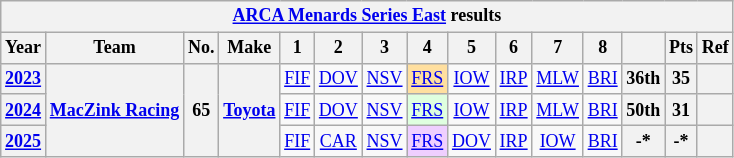<table class="wikitable" style="text-align:center; font-size:75%">
<tr>
<th colspan=15><a href='#'>ARCA Menards Series East</a> results</th>
</tr>
<tr>
<th>Year</th>
<th>Team</th>
<th>No.</th>
<th>Make</th>
<th>1</th>
<th>2</th>
<th>3</th>
<th>4</th>
<th>5</th>
<th>6</th>
<th>7</th>
<th>8</th>
<th></th>
<th>Pts</th>
<th>Ref</th>
</tr>
<tr>
<th><a href='#'>2023</a></th>
<th rowspan=3><a href='#'>MacZink Racing</a></th>
<th rowspan=3>65</th>
<th rowspan=3><a href='#'>Toyota</a></th>
<td><a href='#'>FIF</a></td>
<td><a href='#'>DOV</a></td>
<td><a href='#'>NSV</a></td>
<td style="background:#FFDF9F;"><a href='#'>FRS</a><br></td>
<td><a href='#'>IOW</a></td>
<td><a href='#'>IRP</a></td>
<td><a href='#'>MLW</a></td>
<td><a href='#'>BRI</a></td>
<th>36th</th>
<th>35</th>
<th></th>
</tr>
<tr>
<th><a href='#'>2024</a></th>
<td><a href='#'>FIF</a></td>
<td><a href='#'>DOV</a></td>
<td><a href='#'>NSV</a></td>
<td style="background:#DFFFDF;"><a href='#'>FRS</a><br></td>
<td><a href='#'>IOW</a></td>
<td><a href='#'>IRP</a></td>
<td><a href='#'>MLW</a></td>
<td><a href='#'>BRI</a></td>
<th>50th</th>
<th>31</th>
<th></th>
</tr>
<tr>
<th><a href='#'>2025</a></th>
<td><a href='#'>FIF</a></td>
<td><a href='#'>CAR</a></td>
<td><a href='#'>NSV</a></td>
<td style="background:#EFCFFF;"><a href='#'>FRS</a><br></td>
<td><a href='#'>DOV</a></td>
<td><a href='#'>IRP</a></td>
<td><a href='#'>IOW</a></td>
<td><a href='#'>BRI</a></td>
<th>-*</th>
<th>-*</th>
<th></th>
</tr>
</table>
